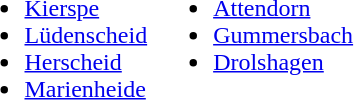<table>
<tr>
<td valign="top"><br><ul><li><a href='#'>Kierspe</a></li><li><a href='#'>Lüdenscheid</a></li><li><a href='#'>Herscheid</a></li><li><a href='#'>Marienheide</a></li></ul></td>
<td valign="top"><br><ul><li><a href='#'>Attendorn</a></li><li><a href='#'>Gummersbach</a></li><li><a href='#'>Drolshagen</a></li></ul></td>
</tr>
</table>
